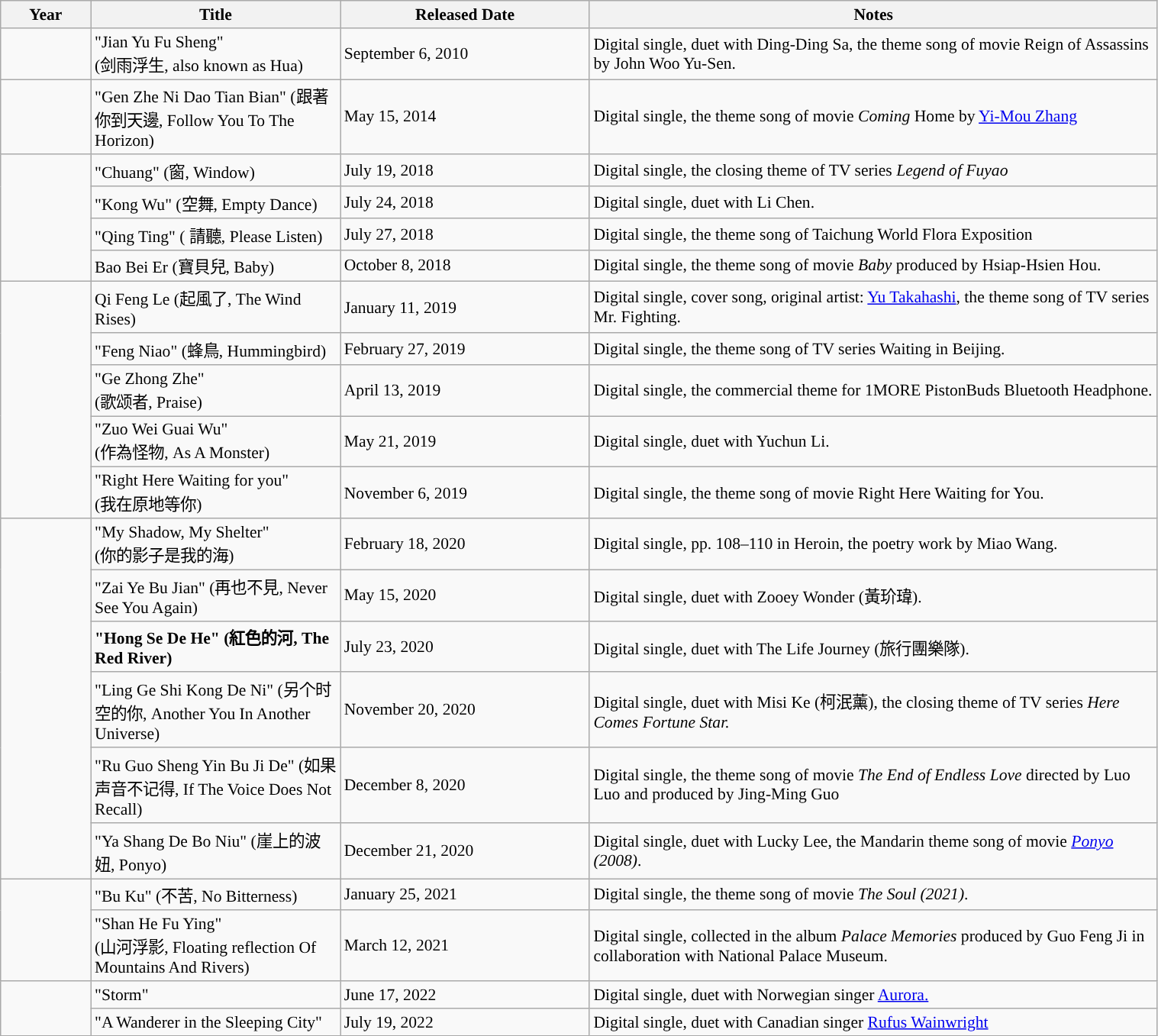<table class="wikitable" width="80%" style="font-size:90%">
<tr>
<th align="left" width="50px">Year</th>
<th align="left" width="150px">Title</th>
<th align="left" width="150px">Released Date</th>
<th align="left" width="350px">Notes</th>
</tr>
<tr>
<td></td>
<td>"Jian Yu Fu Sheng"<br>(剑雨浮生, also known as Hua)</td>
<td>September 6, 2010</td>
<td>Digital single, duet with Ding-Ding Sa, the theme song of movie Reign of Assassins by John Woo Yu-Sen.</td>
</tr>
<tr>
<td></td>
<td>"Gen Zhe Ni Dao Tian Bian" (跟著你到天邊, Follow You To The Horizon)</td>
<td>May 15, 2014</td>
<td>Digital single, the theme song of movie <em>Coming</em> Home by <a href='#'>Yi-Mou Zhang</a></td>
</tr>
<tr>
<td rowspan="4"></td>
<td>"Chuang" (窗, Window)</td>
<td>July 19, 2018</td>
<td>Digital single, the closing theme of TV series <em>Legend of Fuyao</em></td>
</tr>
<tr>
<td>"Kong Wu" (空舞, Empty Dance)</td>
<td>July 24, 2018</td>
<td>Digital single, duet with Li Chen.</td>
</tr>
<tr>
<td>"Qing Ting" ( 請聽, Please Listen)</td>
<td>July 27, 2018</td>
<td>Digital single, the theme song of Taichung World Flora Exposition</td>
</tr>
<tr>
<td>Bao Bei Er (寶貝兒, Baby)</td>
<td>October 8, 2018</td>
<td>Digital single, the theme song of movie <em>Baby</em> produced by Hsiap-Hsien Hou.</td>
</tr>
<tr>
<td rowspan="5"></td>
<td>Qi  Feng  Le (起風了, The Wind Rises)</td>
<td>January 11, 2019</td>
<td>Digital single, cover song, original artist: <a href='#'>Yu Takahashi</a>, the theme song of TV series Mr. Fighting.</td>
</tr>
<tr>
<td>"Feng Niao" (蜂鳥, Hummingbird)</td>
<td>February 27, 2019</td>
<td>Digital single, the theme song of TV series Waiting in Beijing.</td>
</tr>
<tr>
<td>"Ge Zhong Zhe"<br>(歌颂者, Praise)</td>
<td>April 13, 2019</td>
<td>Digital single, the commercial theme for 1MORE PistonBuds Bluetooth Headphone.</td>
</tr>
<tr>
<td>"Zuo Wei Guai Wu"<br>(作為怪物, As A Monster)</td>
<td>May 21, 2019</td>
<td>Digital single, duet with Yuchun Li.</td>
</tr>
<tr>
<td>"Right Here Waiting for you"<br>(我在原地等你)</td>
<td>November 6, 2019</td>
<td>Digital single, the theme song of movie Right Here Waiting for You.</td>
</tr>
<tr>
<td rowspan="6"></td>
<td>"My Shadow, My Shelter"<br>(你的影子是我的海)</td>
<td>February 18, 2020</td>
<td>Digital single, pp. 108–110 in Heroin, the poetry work by Miao Wang.</td>
</tr>
<tr>
<td>"Zai Ye Bu Jian" (再也不見, Never See You Again)</td>
<td>May 15, 2020</td>
<td>Digital single, duet with Zooey Wonder (黃玠瑋).</td>
</tr>
<tr>
<td><strong>"Hong Se De He" (紅色的河, The Red River)</strong></td>
<td>July 23, 2020</td>
<td>Digital single, duet with The Life Journey (旅行團樂隊).</td>
</tr>
<tr>
<td>"Ling Ge Shi Kong De Ni" (另个时空的你, Another You In Another Universe)</td>
<td>November 20, 2020</td>
<td>Digital single, duet with Misi Ke (柯泯薰), the closing theme of TV series <em>Here Comes Fortune Star.</em></td>
</tr>
<tr>
<td>"Ru Guo Sheng Yin Bu Ji De" (如果声音不记得, If The Voice Does Not Recall)</td>
<td>December 8, 2020</td>
<td>Digital single, the theme song of movie <em>The End of Endless Love</em> directed by Luo Luo and produced by Jing-Ming Guo</td>
</tr>
<tr>
<td>"Ya Shang De Bo Niu" (崖上的波妞, Ponyo)</td>
<td>December 21, 2020</td>
<td>Digital single, duet with Lucky Lee, the Mandarin theme song of movie <em><a href='#'>Ponyo</a> (2008)</em>.</td>
</tr>
<tr>
<td rowspan="2"></td>
<td>"Bu Ku" (不苦, No Bitterness)</td>
<td>January 25, 2021</td>
<td>Digital single, the theme song of movie <em>The Soul (2021)</em>.</td>
</tr>
<tr>
<td>"Shan He Fu Ying"<br>(山河浮影, Floating reflection Of Mountains And Rivers)</td>
<td>March 12, 2021</td>
<td>Digital single, collected in the album <em>Palace Memories</em> produced by Guo Feng Ji in collaboration with National Palace Museum.</td>
</tr>
<tr>
<td rowspan="2'"></td>
<td>"Storm"</td>
<td>June 17, 2022</td>
<td>Digital single, duet with Norwegian singer <a href='#'>Aurora.</a></td>
</tr>
<tr>
<td>"A Wanderer in the Sleeping City"</td>
<td>July 19, 2022</td>
<td>Digital single, duet with Canadian singer <a href='#'>Rufus Wainwright</a></td>
</tr>
</table>
